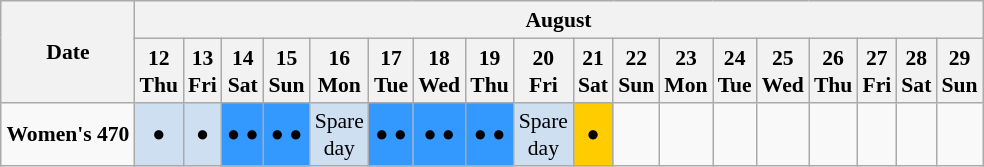<table class="wikitable" style="margin:0.5em auto; font-size:90%; line-height:1.25em;">
<tr>
<th rowspan=2>Date</th>
<th colspan=18>August</th>
</tr>
<tr>
<th>12<br>Thu</th>
<th>13<br>Fri</th>
<th>14<br>Sat</th>
<th>15<br>Sun</th>
<th>16<br>Mon</th>
<th>17<br>Tue</th>
<th>18<br>Wed</th>
<th>19<br>Thu</th>
<th>20<br>Fri</th>
<th>21<br>Sat</th>
<th>22<br>Sun</th>
<th>23<br>Mon</th>
<th>24<br>Tue</th>
<th>25<br>Wed</th>
<th>26<br>Thu</th>
<th>27<br>Fri</th>
<th>28<br>Sat</th>
<th>29<br>Sun</th>
</tr>
<tr align="center">
<td align="center"><strong>Women's 470</strong></td>
<td bgcolor=#cedff2><span> ● </span></td>
<td bgcolor=#cedff2><span> ● </span></td>
<td bgcolor=#3399ff><span> ● ● </span></td>
<td bgcolor=#3399ff><span> ● ● </span></td>
<td bgcolor=#cedff2>Spare<br>day</td>
<td bgcolor=#3399ff><span> ● ● </span></td>
<td bgcolor=#3399ff><span> ● ● </span></td>
<td bgcolor=#3399ff><span> ● ● </span></td>
<td bgcolor=#cedff2>Spare<br>day</td>
<td bgcolor=#ffcc00><span> ● </span></td>
<td></td>
<td></td>
<td></td>
<td></td>
<td></td>
<td></td>
<td></td>
<td></td>
</tr>
</table>
